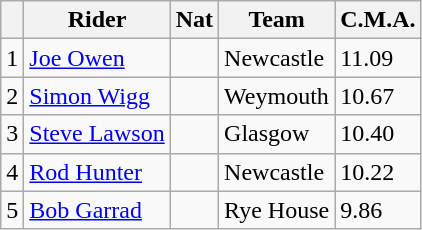<table class=wikitable>
<tr>
<th></th>
<th>Rider</th>
<th>Nat</th>
<th>Team</th>
<th>C.M.A.</th>
</tr>
<tr>
<td align="center">1</td>
<td><a href='#'>Joe Owen</a></td>
<td></td>
<td>Newcastle</td>
<td>11.09</td>
</tr>
<tr>
<td align="center">2</td>
<td><a href='#'>Simon Wigg</a></td>
<td></td>
<td>Weymouth</td>
<td>10.67</td>
</tr>
<tr>
<td align="center">3</td>
<td><a href='#'>Steve Lawson</a></td>
<td></td>
<td>Glasgow</td>
<td>10.40</td>
</tr>
<tr>
<td align="center">4</td>
<td><a href='#'>Rod Hunter</a></td>
<td></td>
<td>Newcastle</td>
<td>10.22</td>
</tr>
<tr>
<td align="center">5</td>
<td><a href='#'>Bob Garrad</a></td>
<td></td>
<td>Rye House</td>
<td>9.86</td>
</tr>
</table>
